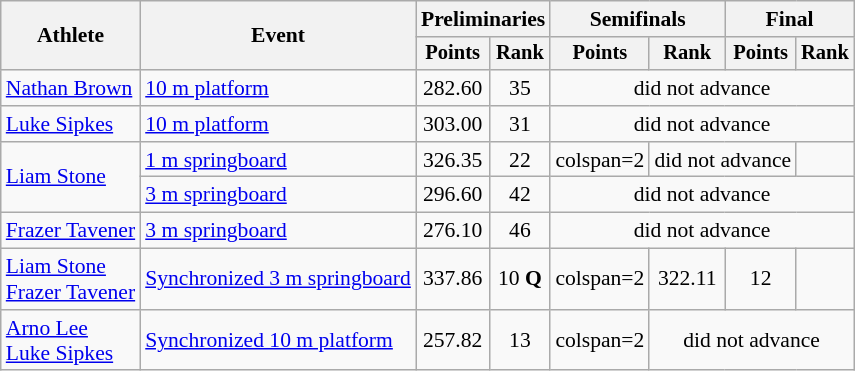<table class="wikitable" style="text-align:center; font-size:90%">
<tr>
<th rowspan="2">Athlete</th>
<th rowspan="2">Event</th>
<th colspan="2">Preliminaries</th>
<th colspan="2">Semifinals</th>
<th colspan="2">Final</th>
</tr>
<tr style="font-size:95%">
<th>Points</th>
<th>Rank</th>
<th>Points</th>
<th>Rank</th>
<th>Points</th>
<th>Rank</th>
</tr>
<tr>
<td align=left><a href='#'>Nathan Brown</a></td>
<td align=left><a href='#'>10 m platform</a></td>
<td>282.60</td>
<td>35</td>
<td colspan=4>did not advance</td>
</tr>
<tr>
<td align=left><a href='#'>Luke Sipkes</a></td>
<td align=left><a href='#'>10 m platform</a></td>
<td>303.00</td>
<td>31</td>
<td colspan=4>did not advance</td>
</tr>
<tr>
<td align=left rowspan=2><a href='#'>Liam Stone</a></td>
<td align=left><a href='#'>1 m springboard</a></td>
<td>326.35</td>
<td>22</td>
<td>colspan=2 </td>
<td colspan=2>did not advance</td>
</tr>
<tr>
<td align=left><a href='#'>3 m springboard</a></td>
<td>296.60</td>
<td>42</td>
<td colspan=4>did not advance</td>
</tr>
<tr>
<td align=left><a href='#'>Frazer Tavener</a></td>
<td align=left><a href='#'>3 m springboard</a></td>
<td>276.10</td>
<td>46</td>
<td colspan=4>did not advance</td>
</tr>
<tr>
<td align=left><a href='#'>Liam Stone</a><br><a href='#'>Frazer Tavener</a></td>
<td align=left><a href='#'>Synchronized 3 m springboard</a></td>
<td>337.86</td>
<td>10 <strong>Q</strong></td>
<td>colspan=2 </td>
<td>322.11</td>
<td>12</td>
</tr>
<tr>
<td align=left><a href='#'>Arno Lee</a><br><a href='#'>Luke Sipkes</a></td>
<td align=left><a href='#'>Synchronized 10 m platform</a></td>
<td>257.82</td>
<td>13</td>
<td>colspan=2 </td>
<td colspan=4>did not advance</td>
</tr>
</table>
